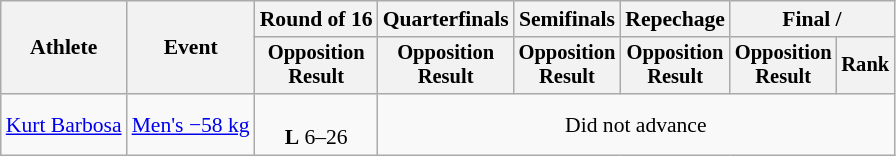<table class="wikitable" style="font-size:90%;">
<tr>
<th rowspan=2>Athlete</th>
<th rowspan=2>Event</th>
<th>Round of 16</th>
<th>Quarterfinals</th>
<th>Semifinals</th>
<th>Repechage</th>
<th colspan=2>Final / </th>
</tr>
<tr style="font-size:95%">
<th>Opposition<br>Result</th>
<th>Opposition<br>Result</th>
<th>Opposition<br>Result</th>
<th>Opposition<br>Result</th>
<th>Opposition<br>Result</th>
<th>Rank</th>
</tr>
<tr align=center>
<td align=left><a href='#'>Kurt Barbosa</a></td>
<td align=left><a href='#'>Men's −58 kg</a></td>
<td><br><strong>L</strong> 6–26</td>
<td colspan=5>Did not advance</td>
</tr>
</table>
